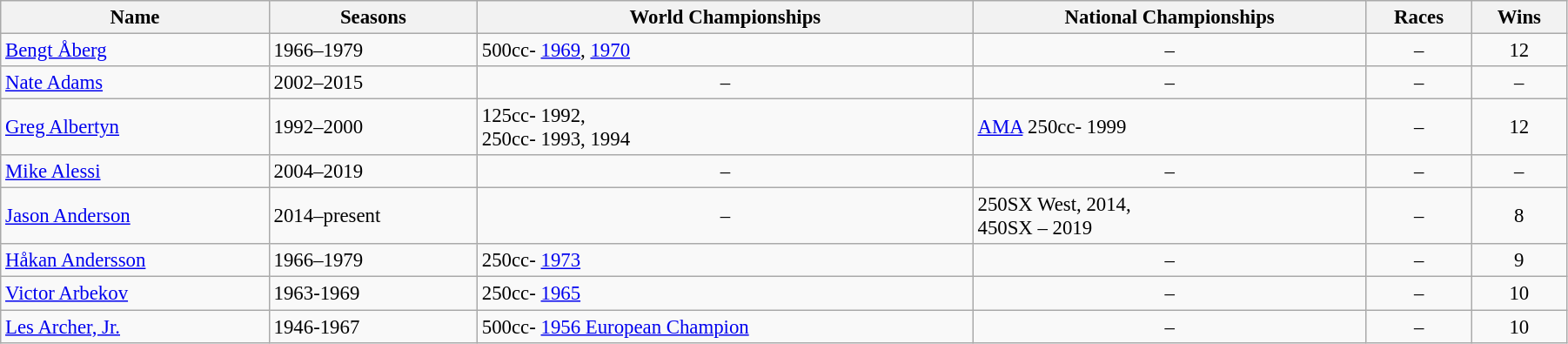<table class="sort wikitable sortable" style="font-size:95%;" width=95%>
<tr>
<th>Name</th>
<th>Seasons</th>
<th>World Championships</th>
<th>National Championships</th>
<th>Races</th>
<th>Wins</th>
</tr>
<tr>
<td> <a href='#'>Bengt Åberg</a></td>
<td>1966–1979</td>
<td>500cc- <a href='#'>1969</a>, <a href='#'>1970</a></td>
<td align="center">–</td>
<td align="center">–</td>
<td align="center">12</td>
</tr>
<tr>
<td> <a href='#'>Nate Adams</a></td>
<td>2002–2015</td>
<td align="center">–</td>
<td align="center">–</td>
<td align="center">–</td>
<td align="center">–</td>
</tr>
<tr>
<td> <a href='#'>Greg Albertyn</a></td>
<td>1992–2000</td>
<td>125cc- 1992,<br>250cc- 1993, 1994</td>
<td><a href='#'>AMA</a> 250cc- 1999</td>
<td align="center">–</td>
<td align="center">12</td>
</tr>
<tr>
<td> <a href='#'>Mike Alessi</a></td>
<td>2004–2019</td>
<td align="center">–</td>
<td align="center">–</td>
<td align="center">–</td>
<td align="center">–</td>
</tr>
<tr>
<td> <a href='#'>Jason Anderson</a></td>
<td>2014–present</td>
<td align="center">–</td>
<td>250SX West, 2014,<br>450SX – 2019</td>
<td align="center">–</td>
<td align="center">8</td>
</tr>
<tr>
<td> <a href='#'>Håkan Andersson</a></td>
<td>1966–1979</td>
<td>250cc- <a href='#'>1973</a></td>
<td align="center">–</td>
<td align="center">–</td>
<td align="center">9</td>
</tr>
<tr>
<td> <a href='#'>Victor Arbekov</a></td>
<td>1963-1969</td>
<td>250cc- <a href='#'>1965</a></td>
<td align="center">–</td>
<td align="center">–</td>
<td align="center">10</td>
</tr>
<tr>
<td> <a href='#'>Les Archer, Jr.</a></td>
<td>1946-1967</td>
<td>500cc- <a href='#'>1956 European Champion</a></td>
<td align="center">–</td>
<td align="center">–</td>
<td align="center">10</td>
</tr>
</table>
